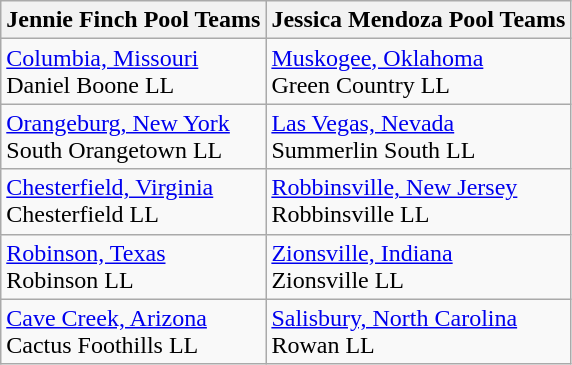<table class="wikitable">
<tr>
<th>Jennie Finch Pool Teams</th>
<th>Jessica Mendoza Pool Teams</th>
</tr>
<tr>
<td> <a href='#'>Columbia, Missouri</a> <br> Daniel Boone LL</td>
<td> <a href='#'>Muskogee, Oklahoma</a> <br> Green Country LL</td>
</tr>
<tr>
<td> <a href='#'>Orangeburg, New York</a> <br> South Orangetown LL</td>
<td> <a href='#'>Las Vegas, Nevada</a> <br> Summerlin South LL</td>
</tr>
<tr>
<td> <a href='#'>Chesterfield, Virginia</a> <br> Chesterfield LL</td>
<td> <a href='#'>Robbinsville, New Jersey</a> <br> Robbinsville LL</td>
</tr>
<tr>
<td> <a href='#'>Robinson, Texas</a> <br> Robinson LL</td>
<td> <a href='#'>Zionsville, Indiana</a> <br> Zionsville LL</td>
</tr>
<tr>
<td> <a href='#'>Cave Creek, Arizona</a> <br> Cactus Foothills LL</td>
<td> <a href='#'>Salisbury, North Carolina</a> <br> Rowan LL</td>
</tr>
</table>
